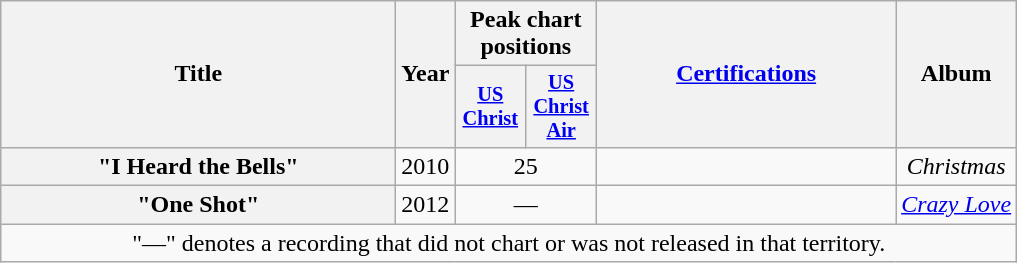<table class="wikitable plainrowheaders" style="text-align:center;">
<tr>
<th rowspan="2" scope="col" style="width:16em;">Title</th>
<th rowspan="2" scope="col">Year</th>
<th colspan="2" scope="col">Peak chart positions</th>
<th rowspan="2" scope="col" style="width:12em;"><a href='#'>Certifications</a></th>
<th rowspan="2" scope="col">Album</th>
</tr>
<tr>
<th scope="col" style="width:3em;font-size:85%;"><a href='#'>US<br>Christ</a><br></th>
<th scope="col" style="width:3em;font-size:85%;"><a href='#'>US<br>Christ<br>Air</a><br></th>
</tr>
<tr>
<th scope="row">"I Heard the Bells"</th>
<td>2010</td>
<td colspan="2">25</td>
<td></td>
<td><em>Christmas</em></td>
</tr>
<tr>
<th scope="row">"One Shot"</th>
<td>2012</td>
<td colspan="2">—</td>
<td></td>
<td><em><a href='#'>Crazy Love</a></em></td>
</tr>
<tr>
<td colspan="6">"—" denotes a recording that did not chart or was not released in that territory.</td>
</tr>
</table>
